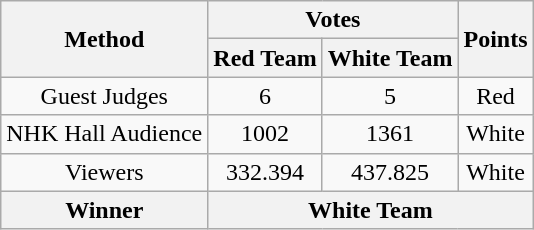<table class="wikitable" style="text-align: center;">
<tr>
<th rowspan="2" scope="col">Method</th>
<th colspan="2" scope="col">Votes</th>
<th rowspan="2" scope="col">Points</th>
</tr>
<tr>
<th>Red Team</th>
<th>White Team</th>
</tr>
<tr>
<td>Guest Judges</td>
<td>6</td>
<td>5</td>
<td>Red</td>
</tr>
<tr>
<td>NHK Hall Audience</td>
<td>1002</td>
<td>1361</td>
<td>White</td>
</tr>
<tr>
<td>Viewers </td>
<td>332.394</td>
<td>437.825</td>
<td>White</td>
</tr>
<tr>
<th>Winner</th>
<th colspan="3">White Team</th>
</tr>
</table>
